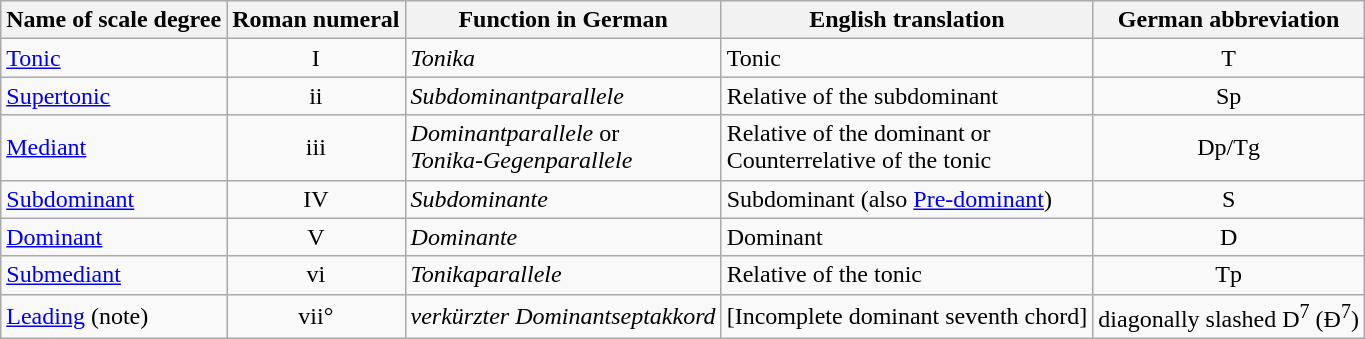<table class="wikitable">
<tr>
<th>Name of scale degree</th>
<th>Roman numeral</th>
<th>Function in German</th>
<th>English translation</th>
<th>German abbreviation</th>
</tr>
<tr>
<td><a href='#'>Tonic</a></td>
<td style="text-align:center;">I</td>
<td><em>Tonika</em></td>
<td>Tonic</td>
<td style="text-align:center;">T</td>
</tr>
<tr>
<td><a href='#'>Supertonic</a></td>
<td style="text-align:center;">ii</td>
<td><em>Subdominantparallele</em></td>
<td>Relative of the subdominant</td>
<td style="text-align:center;">Sp</td>
</tr>
<tr>
<td><a href='#'>Mediant</a></td>
<td style="text-align:center;">iii</td>
<td><em>Dominantparallele</em> or <br><em>Tonika-Gegenparallele</em></td>
<td>Relative of the dominant or <br>Counterrelative of the tonic</td>
<td style="text-align:center;">Dp/Tg</td>
</tr>
<tr>
<td><a href='#'>Subdominant</a></td>
<td style="text-align:center;">IV</td>
<td><em>Subdominante</em></td>
<td>Subdominant (also <a href='#'>Pre-dominant</a>)</td>
<td style="text-align:center;">S</td>
</tr>
<tr>
<td><a href='#'>Dominant</a></td>
<td style="text-align:center;">V</td>
<td><em>Dominante</em></td>
<td>Dominant</td>
<td style="text-align:center;">D</td>
</tr>
<tr>
<td><a href='#'>Submediant</a></td>
<td style="text-align:center;">vi</td>
<td><em>Tonikaparallele</em></td>
<td>Relative of the tonic</td>
<td style="text-align:center;">Tp</td>
</tr>
<tr>
<td><a href='#'>Leading</a> (note)</td>
<td style="text-align:center;">vii°</td>
<td><em>verkürzter Dominantseptakkord</em></td>
<td>[Incomplete dominant seventh chord]</td>
<td style="text-align:center;">diagonally slashed D<sup>7</sup> (Đ<sup>7</sup>)</td>
</tr>
</table>
